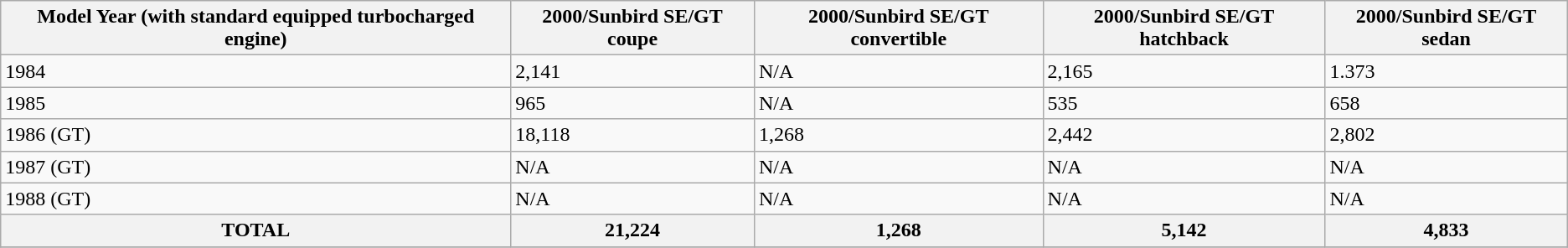<table class="wikitable">
<tr>
<th>Model Year (with standard equipped turbocharged engine)</th>
<th>2000/Sunbird SE/GT coupe</th>
<th>2000/Sunbird SE/GT convertible</th>
<th>2000/Sunbird SE/GT hatchback</th>
<th>2000/Sunbird SE/GT sedan</th>
</tr>
<tr>
<td>1984</td>
<td>2,141</td>
<td>N/A</td>
<td>2,165</td>
<td>1.373</td>
</tr>
<tr>
<td>1985</td>
<td>965</td>
<td>N/A</td>
<td>535</td>
<td>658</td>
</tr>
<tr>
<td>1986 (GT)</td>
<td>18,118</td>
<td>1,268</td>
<td>2,442</td>
<td>2,802</td>
</tr>
<tr>
<td>1987 (GT)</td>
<td>N/A</td>
<td>N/A</td>
<td>N/A</td>
<td>N/A</td>
</tr>
<tr>
<td>1988 (GT)</td>
<td>N/A</td>
<td>N/A</td>
<td>N/A</td>
<td>N/A</td>
</tr>
<tr>
<th>TOTAL</th>
<th><strong>21,224</strong></th>
<th><strong>1,268</strong></th>
<th><strong>5,142</strong></th>
<th><strong>4,833</strong></th>
</tr>
<tr>
</tr>
</table>
